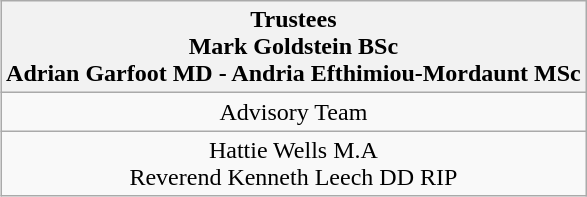<table class="wikitable" style="text-align:center" align="right">
<tr>
<th>Trustees<br>Mark Goldstein BSc<br>Adrian Garfoot MD
-
Andria Efthimiou-Mordaunt MSc</th>
</tr>
<tr>
<td>Advisory Team</td>
</tr>
<tr>
<td>Hattie Wells M.A<br>Reverend Kenneth Leech DD RIP</td>
</tr>
</table>
